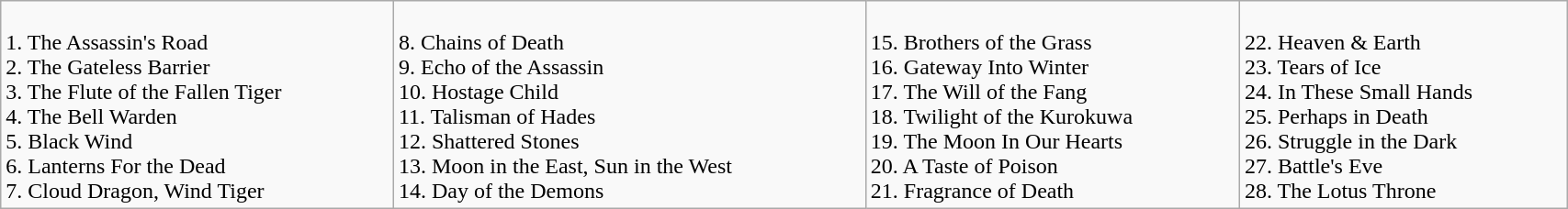<table style="width:90%;" class="wikitable">
<tr>
<td valign = "top"><br>1. The Assassin's Road<br>
2. The Gateless Barrier<br>
3. The Flute of the Fallen Tiger<br>
4. The Bell Warden<br>
5. Black Wind<br>
6. Lanterns For the Dead<br>
7. Cloud Dragon, Wind Tiger</td>
<td valign = "top"><br>8. Chains of Death<br>
9. Echo of the Assassin<br>
10. Hostage Child<br>
11. Talisman of Hades<br>
12. Shattered Stones<br>
13. Moon in the East, Sun in the West<br>
14. Day of the Demons</td>
<td valign = "top"><br>15. Brothers of the Grass<br>
16. Gateway Into Winter<br>
17. The Will of the Fang<br>
18. Twilight of the Kurokuwa<br>
19. The Moon In Our Hearts<br>
20. A Taste of Poison<br>
21. Fragrance of Death</td>
<td valign = "top"><br>22. Heaven & Earth<br>
23. Tears of Ice<br>
24. In These Small Hands<br>
25. Perhaps in Death<br>
26. Struggle in the Dark<br>
27. Battle's Eve<br>
28. The Lotus Throne</td>
</tr>
</table>
